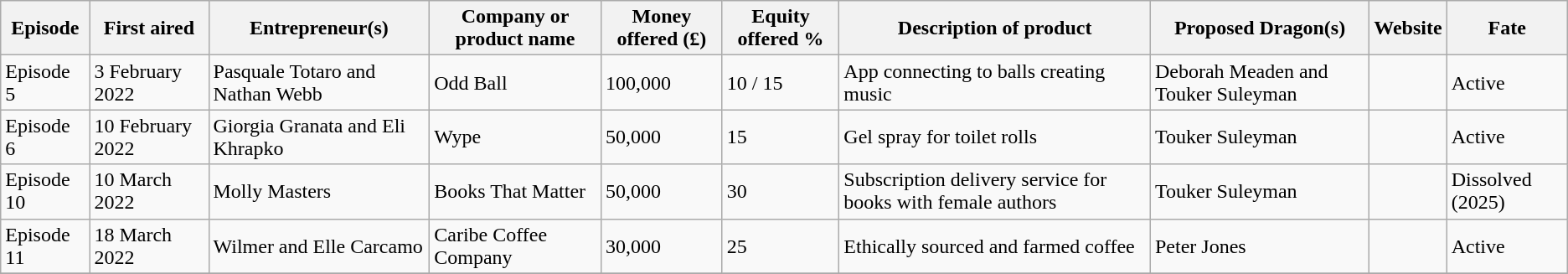<table class="wikitable sortable">
<tr>
<th>Episode</th>
<th>First aired</th>
<th>Entrepreneur(s)</th>
<th>Company or product name</th>
<th>Money offered (£)</th>
<th>Equity offered %</th>
<th>Description of product</th>
<th>Proposed Dragon(s)</th>
<th>Website</th>
<th>Fate</th>
</tr>
<tr>
<td>Episode 5</td>
<td>3 February 2022</td>
<td>Pasquale Totaro and Nathan Webb</td>
<td>Odd Ball</td>
<td>100,000</td>
<td>10 / 15</td>
<td>App connecting to balls creating music</td>
<td>Deborah Meaden and Touker Suleyman </td>
<td></td>
<td>Active </td>
</tr>
<tr>
<td>Episode 6</td>
<td>10 February 2022</td>
<td>Giorgia Granata and Eli Khrapko</td>
<td>Wype</td>
<td>50,000</td>
<td>15</td>
<td>Gel spray for toilet rolls</td>
<td>Touker Suleyman </td>
<td></td>
<td>Active </td>
</tr>
<tr>
<td>Episode 10</td>
<td>10 March 2022</td>
<td>Molly Masters</td>
<td>Books That Matter</td>
<td>50,000</td>
<td>30</td>
<td>Subscription delivery service for books with female authors</td>
<td>Touker Suleyman </td>
<td></td>
<td>Dissolved (2025) </td>
</tr>
<tr>
<td>Episode 11</td>
<td>18 March 2022</td>
<td>Wilmer and Elle Carcamo</td>
<td>Caribe Coffee Company</td>
<td>30,000</td>
<td>25</td>
<td>Ethically sourced and farmed coffee</td>
<td>Peter Jones </td>
<td></td>
<td>Active </td>
</tr>
<tr>
</tr>
</table>
